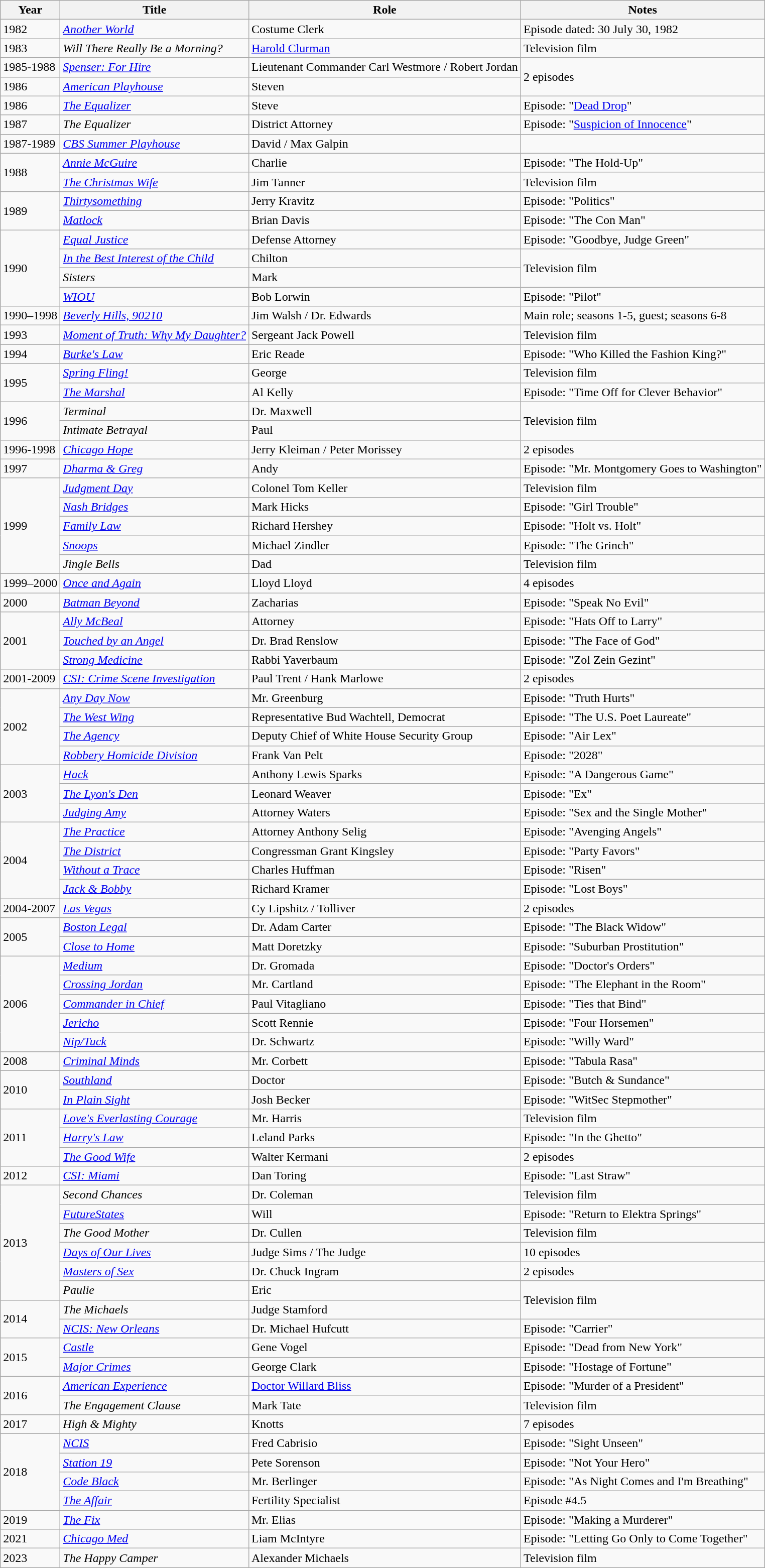<table class="wikitable sortable">
<tr>
<th>Year</th>
<th>Title</th>
<th>Role</th>
<th>Notes</th>
</tr>
<tr>
<td>1982</td>
<td><em><a href='#'>Another World</a></em></td>
<td>Costume Clerk</td>
<td>Episode dated: 30 July 30, 1982</td>
</tr>
<tr>
<td>1983</td>
<td><em>Will There Really Be a Morning?</em></td>
<td><a href='#'>Harold Clurman</a></td>
<td>Television film</td>
</tr>
<tr>
<td>1985-1988</td>
<td><em><a href='#'>Spenser: For Hire</a></em></td>
<td>Lieutenant Commander Carl Westmore / Robert Jordan</td>
<td rowspan=2>2 episodes</td>
</tr>
<tr>
<td>1986</td>
<td><em><a href='#'>American Playhouse</a></em></td>
<td>Steven</td>
</tr>
<tr>
<td>1986</td>
<td><em><a href='#'>The Equalizer</a></em></td>
<td>Steve</td>
<td>Episode: "<a href='#'>Dead Drop</a>"</td>
</tr>
<tr>
<td>1987</td>
<td><em>The Equalizer</em></td>
<td>District Attorney</td>
<td>Episode: "<a href='#'>Suspicion of Innocence</a>"</td>
</tr>
<tr>
<td>1987-1989</td>
<td><em><a href='#'>CBS Summer Playhouse</a></em></td>
<td>David / Max Galpin</td>
</tr>
<tr>
<td rowspan=2>1988</td>
<td><em><a href='#'>Annie McGuire</a></em></td>
<td>Charlie</td>
<td>Episode: "The Hold-Up"</td>
</tr>
<tr>
<td><em><a href='#'>The Christmas Wife</a></em></td>
<td>Jim Tanner</td>
<td>Television film</td>
</tr>
<tr>
<td rowspan=2>1989</td>
<td><em><a href='#'>Thirtysomething</a></em></td>
<td>Jerry Kravitz</td>
<td>Episode: "Politics"</td>
</tr>
<tr>
<td><em><a href='#'>Matlock</a></em></td>
<td>Brian Davis</td>
<td>Episode: "The Con Man"</td>
</tr>
<tr>
<td rowspan=4>1990</td>
<td><em><a href='#'>Equal Justice</a></em></td>
<td>Defense Attorney</td>
<td>Episode: "Goodbye, Judge Green"</td>
</tr>
<tr>
<td><em><a href='#'>In the Best Interest of the Child</a></em></td>
<td>Chilton</td>
<td rowspan=2>Television film</td>
</tr>
<tr>
<td><em>Sisters</em></td>
<td>Mark</td>
</tr>
<tr>
<td><em><a href='#'>WIOU</a></em></td>
<td>Bob Lorwin</td>
<td>Episode: "Pilot"</td>
</tr>
<tr>
<td>1990–1998</td>
<td><em><a href='#'>Beverly Hills, 90210</a></em></td>
<td>Jim Walsh / Dr. Edwards</td>
<td>Main role; seasons 1-5, guest; seasons 6-8</td>
</tr>
<tr>
<td>1993</td>
<td><em><a href='#'>Moment of Truth: Why My Daughter?</a></em></td>
<td>Sergeant Jack Powell</td>
<td>Television film</td>
</tr>
<tr>
<td>1994</td>
<td><em><a href='#'>Burke's Law</a></em></td>
<td>Eric Reade</td>
<td>Episode: "Who Killed the Fashion King?"</td>
</tr>
<tr>
<td rowspan=2>1995</td>
<td><em><a href='#'>Spring Fling!</a></em></td>
<td>George</td>
<td>Television film</td>
</tr>
<tr>
<td><em><a href='#'>The Marshal</a></em></td>
<td>Al Kelly</td>
<td>Episode: "Time Off for Clever Behavior"</td>
</tr>
<tr>
<td rowspan=2>1996</td>
<td><em>Terminal</em></td>
<td>Dr. Maxwell</td>
<td rowspan=2>Television film</td>
</tr>
<tr>
<td><em>Intimate Betrayal</em></td>
<td>Paul</td>
</tr>
<tr>
<td>1996-1998</td>
<td><em><a href='#'>Chicago Hope</a></em></td>
<td>Jerry Kleiman / Peter Morissey</td>
<td>2 episodes</td>
</tr>
<tr>
<td>1997</td>
<td><em><a href='#'>Dharma & Greg</a></em></td>
<td>Andy</td>
<td>Episode: "Mr. Montgomery Goes to Washington"</td>
</tr>
<tr>
<td rowspan=5>1999</td>
<td><em><a href='#'>Judgment Day</a></em></td>
<td>Colonel Tom Keller</td>
<td>Television film</td>
</tr>
<tr>
<td><em><a href='#'>Nash Bridges</a></em></td>
<td>Mark Hicks</td>
<td>Episode: "Girl Trouble"</td>
</tr>
<tr>
<td><em><a href='#'>Family Law</a></em></td>
<td>Richard Hershey</td>
<td>Episode: "Holt vs. Holt"</td>
</tr>
<tr>
<td><em><a href='#'>Snoops</a></em></td>
<td>Michael Zindler</td>
<td>Episode: "The Grinch"</td>
</tr>
<tr>
<td><em>Jingle Bells</em></td>
<td>Dad</td>
<td>Television film</td>
</tr>
<tr>
<td>1999–2000</td>
<td><em><a href='#'>Once and Again</a></em></td>
<td>Lloyd Lloyd</td>
<td>4 episodes</td>
</tr>
<tr>
<td>2000</td>
<td><em><a href='#'>Batman Beyond</a></em></td>
<td>Zacharias</td>
<td>Episode: "Speak No Evil"</td>
</tr>
<tr>
<td rowspan=3>2001</td>
<td><em><a href='#'>Ally McBeal</a></em></td>
<td>Attorney</td>
<td>Episode: "Hats Off to Larry"</td>
</tr>
<tr>
<td><em><a href='#'>Touched by an Angel</a></em></td>
<td>Dr. Brad Renslow</td>
<td>Episode: "The Face of God"</td>
</tr>
<tr>
<td><em><a href='#'>Strong Medicine</a></em></td>
<td>Rabbi Yaverbaum</td>
<td>Episode: "Zol Zein Gezint"</td>
</tr>
<tr>
<td>2001-2009</td>
<td><em><a href='#'>CSI: Crime Scene Investigation</a></em></td>
<td>Paul Trent / Hank Marlowe</td>
<td>2 episodes</td>
</tr>
<tr>
<td rowspan=4>2002</td>
<td><em><a href='#'>Any Day Now</a></em></td>
<td>Mr. Greenburg</td>
<td>Episode: "Truth Hurts"</td>
</tr>
<tr>
<td><em><a href='#'>The West Wing</a></em></td>
<td>Representative Bud Wachtell, Democrat</td>
<td>Episode: "The U.S. Poet Laureate"</td>
</tr>
<tr>
<td><em><a href='#'>The Agency</a></em></td>
<td>Deputy Chief of White House Security Group</td>
<td>Episode: "Air Lex"</td>
</tr>
<tr>
<td><em><a href='#'>Robbery Homicide Division</a></em></td>
<td>Frank Van Pelt</td>
<td>Episode: "2028"</td>
</tr>
<tr>
<td rowspan=3>2003</td>
<td><em><a href='#'>Hack</a></em></td>
<td>Anthony Lewis Sparks</td>
<td>Episode: "A Dangerous Game"</td>
</tr>
<tr>
<td><em><a href='#'>The Lyon's Den</a></em></td>
<td>Leonard Weaver</td>
<td>Episode: "Ex"</td>
</tr>
<tr>
<td><em><a href='#'>Judging Amy</a></em></td>
<td>Attorney Waters</td>
<td>Episode: "Sex and the Single Mother"</td>
</tr>
<tr>
<td rowspan=4>2004</td>
<td><em><a href='#'>The Practice</a></em></td>
<td>Attorney Anthony Selig</td>
<td>Episode: "Avenging Angels"</td>
</tr>
<tr>
<td><em><a href='#'>The District</a></em></td>
<td>Congressman Grant Kingsley</td>
<td>Episode: "Party Favors"</td>
</tr>
<tr>
<td><em><a href='#'>Without a Trace</a></em></td>
<td>Charles Huffman</td>
<td>Episode: "Risen"</td>
</tr>
<tr>
<td><em><a href='#'>Jack & Bobby</a></em></td>
<td>Richard Kramer</td>
<td>Episode: "Lost Boys"</td>
</tr>
<tr>
<td>2004-2007</td>
<td><em><a href='#'>Las Vegas</a></em></td>
<td>Cy Lipshitz / Tolliver</td>
<td>2 episodes</td>
</tr>
<tr>
<td rowspan=2>2005</td>
<td><em><a href='#'>Boston Legal</a></em></td>
<td>Dr. Adam Carter</td>
<td>Episode: "The Black Widow"</td>
</tr>
<tr>
<td><em><a href='#'>Close to Home</a></em></td>
<td>Matt Doretzky</td>
<td>Episode: "Suburban Prostitution"</td>
</tr>
<tr>
<td rowspan=5>2006</td>
<td><em><a href='#'>Medium</a></em></td>
<td>Dr. Gromada</td>
<td>Episode: "Doctor's Orders"</td>
</tr>
<tr>
<td><em><a href='#'>Crossing Jordan</a></em></td>
<td>Mr. Cartland</td>
<td>Episode: "The Elephant in the Room"</td>
</tr>
<tr>
<td><em><a href='#'>Commander in Chief</a></em></td>
<td>Paul Vitagliano</td>
<td>Episode: "Ties that Bind"</td>
</tr>
<tr>
<td><em><a href='#'>Jericho</a></em></td>
<td>Scott Rennie</td>
<td>Episode: "Four Horsemen"</td>
</tr>
<tr>
<td><em><a href='#'>Nip/Tuck</a></em></td>
<td>Dr. Schwartz</td>
<td>Episode: "Willy Ward"</td>
</tr>
<tr>
<td>2008</td>
<td><em><a href='#'>Criminal Minds</a></em></td>
<td>Mr. Corbett</td>
<td>Episode: "Tabula Rasa"</td>
</tr>
<tr>
<td rowspan=2>2010</td>
<td><em><a href='#'>Southland</a></em></td>
<td>Doctor</td>
<td>Episode: "Butch & Sundance"</td>
</tr>
<tr>
<td><em><a href='#'>In Plain Sight</a></em></td>
<td>Josh Becker</td>
<td>Episode: "WitSec Stepmother"</td>
</tr>
<tr>
<td rowspan=3>2011</td>
<td><em><a href='#'>Love's Everlasting Courage</a></em></td>
<td>Mr. Harris</td>
<td>Television film</td>
</tr>
<tr>
<td><em><a href='#'>Harry's Law</a></em></td>
<td>Leland Parks</td>
<td>Episode: "In the Ghetto"</td>
</tr>
<tr>
<td><em><a href='#'>The Good Wife</a></em></td>
<td>Walter Kermani</td>
<td>2 episodes</td>
</tr>
<tr>
<td>2012</td>
<td><em><a href='#'>CSI: Miami</a></em></td>
<td>Dan Toring</td>
<td>Episode: "Last Straw"</td>
</tr>
<tr>
<td rowspan=6>2013</td>
<td><em>Second Chances</em></td>
<td>Dr. Coleman</td>
<td>Television film</td>
</tr>
<tr>
<td><em><a href='#'>FutureStates</a></em></td>
<td>Will</td>
<td>Episode: "Return to Elektra Springs"</td>
</tr>
<tr>
<td><em>The Good Mother</em></td>
<td>Dr. Cullen</td>
<td>Television film</td>
</tr>
<tr>
<td><em><a href='#'>Days of Our Lives</a></em></td>
<td>Judge Sims / The Judge</td>
<td>10 episodes</td>
</tr>
<tr>
<td><em><a href='#'>Masters of Sex</a></em></td>
<td>Dr. Chuck Ingram</td>
<td>2 episodes</td>
</tr>
<tr>
<td><em>Paulie</em></td>
<td>Eric</td>
<td rowspan=2>Television film</td>
</tr>
<tr>
<td rowspan=2>2014</td>
<td><em>The Michaels</em></td>
<td>Judge Stamford</td>
</tr>
<tr>
<td><em><a href='#'>NCIS: New Orleans</a></em></td>
<td>Dr. Michael Hufcutt</td>
<td>Episode: "Carrier"</td>
</tr>
<tr>
<td rowspan=2>2015</td>
<td><em><a href='#'>Castle</a></em></td>
<td>Gene Vogel</td>
<td>Episode: "Dead from New York"</td>
</tr>
<tr>
<td><em><a href='#'>Major Crimes</a></em></td>
<td>George Clark</td>
<td>Episode: "Hostage of Fortune"</td>
</tr>
<tr>
<td rowspan=2>2016</td>
<td><em><a href='#'>American Experience</a></em></td>
<td><a href='#'>Doctor Willard Bliss</a></td>
<td>Episode: "Murder of a President"</td>
</tr>
<tr>
<td><em>The Engagement Clause</em></td>
<td>Mark Tate</td>
<td>Television film</td>
</tr>
<tr>
<td>2017</td>
<td><em>High & Mighty</em></td>
<td>Knotts</td>
<td>7 episodes</td>
</tr>
<tr>
<td rowspan=4>2018</td>
<td><em><a href='#'>NCIS</a></em></td>
<td>Fred Cabrisio</td>
<td>Episode: "Sight Unseen"</td>
</tr>
<tr>
<td><em><a href='#'>Station 19</a></em></td>
<td>Pete Sorenson</td>
<td>Episode: "Not Your Hero"</td>
</tr>
<tr>
<td><em><a href='#'>Code Black</a></em></td>
<td>Mr. Berlinger</td>
<td>Episode: "As Night Comes and I'm Breathing"</td>
</tr>
<tr>
<td><em><a href='#'>The Affair</a></em></td>
<td>Fertility Specialist</td>
<td>Episode #4.5</td>
</tr>
<tr>
<td>2019</td>
<td><em><a href='#'>The Fix</a></em></td>
<td>Mr. Elias</td>
<td>Episode: "Making a Murderer"</td>
</tr>
<tr>
<td>2021</td>
<td><em><a href='#'>Chicago Med</a></em></td>
<td>Liam McIntyre</td>
<td>Episode: "Letting Go Only to Come Together"</td>
</tr>
<tr>
<td>2023</td>
<td><em>The Happy Camper</em></td>
<td>Alexander Michaels</td>
<td>Television film</td>
</tr>
</table>
